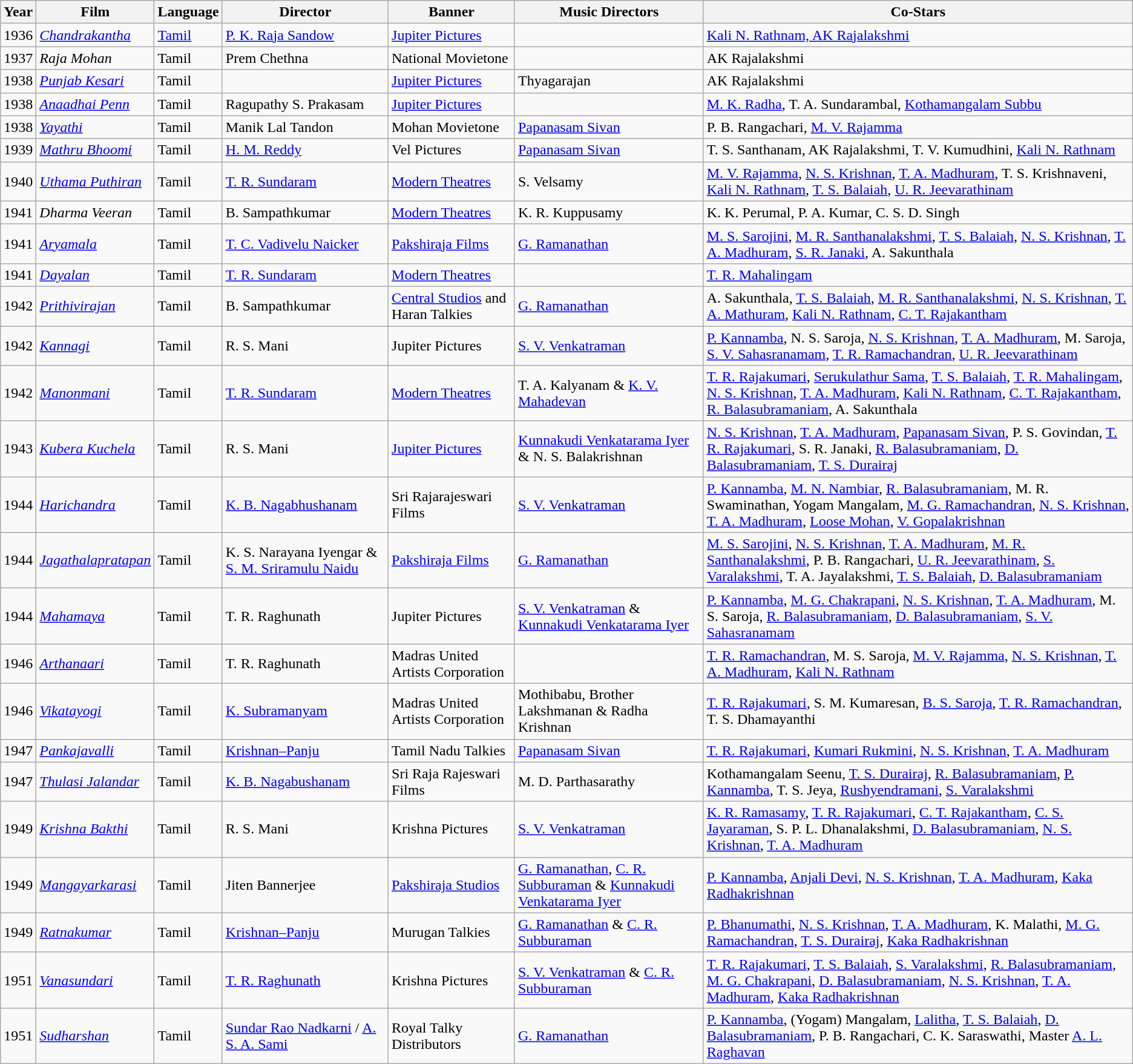<table class="wikitable">
<tr>
<th>Year</th>
<th>Film</th>
<th>Language</th>
<th>Director</th>
<th>Banner</th>
<th>Music Directors</th>
<th>Co-Stars</th>
</tr>
<tr>
<td>1936</td>
<td><em><a href='#'>Chandrakantha</a></em></td>
<td><a href='#'>Tamil</a></td>
<td><a href='#'>P. K. Raja Sandow</a></td>
<td><a href='#'>Jupiter Pictures</a></td>
<td></td>
<td><a href='#'>Kali N. Rathnam, AK Rajalakshmi</a></td>
</tr>
<tr>
<td>1937</td>
<td><em>Raja Mohan</em></td>
<td>Tamil</td>
<td>Prem Chethna</td>
<td>National Movietone</td>
<td></td>
<td>AK Rajalakshmi</td>
</tr>
<tr>
<td>1938</td>
<td><em><a href='#'>Punjab Kesari</a></em></td>
<td>Tamil</td>
<td></td>
<td><a href='#'>Jupiter Pictures</a></td>
<td>Thyagarajan</td>
<td>AK Rajalakshmi</td>
</tr>
<tr>
<td>1938</td>
<td><em><a href='#'>Anaadhai Penn</a></em></td>
<td>Tamil</td>
<td>Ragupathy S. Prakasam</td>
<td><a href='#'>Jupiter Pictures</a></td>
<td></td>
<td><a href='#'>M. K. Radha</a>, T. A. Sundarambal, <a href='#'>Kothamangalam Subbu</a></td>
</tr>
<tr>
<td>1938</td>
<td><em><a href='#'>Yayathi</a></em></td>
<td>Tamil</td>
<td>Manik Lal Tandon</td>
<td>Mohan Movietone</td>
<td><a href='#'>Papanasam Sivan</a></td>
<td>P. B. Rangachari, <a href='#'>M. V. Rajamma</a></td>
</tr>
<tr>
<td>1939</td>
<td><em><a href='#'>Mathru Bhoomi</a></em></td>
<td>Tamil</td>
<td><a href='#'>H. M. Reddy</a></td>
<td>Vel Pictures</td>
<td><a href='#'>Papanasam Sivan</a></td>
<td>T. S. Santhanam, AK Rajalakshmi, T. V. Kumudhini, <a href='#'>Kali N. Rathnam</a></td>
</tr>
<tr>
<td>1940</td>
<td><em><a href='#'>Uthama Puthiran</a></em></td>
<td>Tamil</td>
<td><a href='#'>T. R. Sundaram</a></td>
<td><a href='#'>Modern Theatres</a></td>
<td>S. Velsamy</td>
<td><a href='#'>M. V. Rajamma</a>, <a href='#'>N. S. Krishnan</a>, <a href='#'>T. A. Madhuram</a>, T. S. Krishnaveni, <a href='#'>Kali N. Rathnam</a>, <a href='#'>T. S. Balaiah</a>, <a href='#'>U. R. Jeevarathinam</a></td>
</tr>
<tr>
<td>1941</td>
<td><em>Dharma Veeran</em></td>
<td>Tamil</td>
<td>B. Sampathkumar</td>
<td><a href='#'>Modern Theatres</a></td>
<td>K. R. Kuppusamy</td>
<td>K. K. Perumal, P. A. Kumar, C. S. D. Singh</td>
</tr>
<tr>
<td>1941</td>
<td><em><a href='#'>Aryamala</a></em></td>
<td>Tamil</td>
<td><a href='#'>T. C. Vadivelu Naicker</a></td>
<td><a href='#'>Pakshiraja Films</a></td>
<td><a href='#'>G. Ramanathan</a></td>
<td><a href='#'>M. S. Sarojini</a>, <a href='#'>M. R. Santhanalakshmi</a>, <a href='#'>T. S. Balaiah</a>, <a href='#'>N. S. Krishnan</a>, <a href='#'>T. A. Madhuram</a>, <a href='#'>S. R. Janaki</a>, A. Sakunthala</td>
</tr>
<tr>
<td>1941</td>
<td><em><a href='#'>Dayalan</a></em></td>
<td>Tamil</td>
<td><a href='#'>T. R. Sundaram</a></td>
<td><a href='#'>Modern Theatres</a></td>
<td></td>
<td><a href='#'>T. R. Mahalingam</a></td>
</tr>
<tr>
<td>1942</td>
<td><em><a href='#'>Prithivirajan</a></em></td>
<td>Tamil</td>
<td>B. Sampathkumar</td>
<td><a href='#'>Central Studios</a> and Haran Talkies</td>
<td><a href='#'>G. Ramanathan</a></td>
<td>A. Sakunthala, <a href='#'>T. S. Balaiah</a>, <a href='#'>M. R. Santhanalakshmi</a>, <a href='#'>N. S. Krishnan</a>, <a href='#'>T. A. Mathuram</a>, <a href='#'>Kali N. Rathnam</a>, <a href='#'>C. T. Rajakantham</a></td>
</tr>
<tr>
<td>1942</td>
<td><em><a href='#'>Kannagi</a></em></td>
<td>Tamil</td>
<td>R. S. Mani</td>
<td>Jupiter Pictures</td>
<td><a href='#'>S. V. Venkatraman</a></td>
<td><a href='#'>P. Kannamba</a>, N. S. Saroja, <a href='#'>N. S. Krishnan</a>, <a href='#'>T. A. Madhuram</a>, M. Saroja, <a href='#'>S. V. Sahasranamam</a>, <a href='#'>T. R. Ramachandran</a>, <a href='#'>U. R. Jeevarathinam</a></td>
</tr>
<tr>
<td>1942</td>
<td><em><a href='#'>Manonmani</a></em></td>
<td>Tamil</td>
<td><a href='#'>T. R. Sundaram</a></td>
<td><a href='#'>Modern Theatres</a></td>
<td>T. A. Kalyanam & <a href='#'>K. V. Mahadevan</a></td>
<td><a href='#'>T. R. Rajakumari</a>, <a href='#'>Serukulathur Sama</a>, <a href='#'>T. S. Balaiah</a>, <a href='#'>T. R. Mahalingam</a>, <a href='#'>N. S. Krishnan</a>, <a href='#'>T. A. Madhuram</a>, <a href='#'>Kali N. Rathnam</a>, <a href='#'>C. T. Rajakantham</a>, <a href='#'>R. Balasubramaniam</a>, A. Sakunthala</td>
</tr>
<tr>
<td>1943</td>
<td><em><a href='#'>Kubera Kuchela</a></em></td>
<td>Tamil</td>
<td>R. S. Mani</td>
<td><a href='#'>Jupiter Pictures</a></td>
<td><a href='#'>Kunnakudi Venkatarama Iyer</a> & N. S. Balakrishnan</td>
<td><a href='#'>N. S. Krishnan</a>, <a href='#'>T. A. Madhuram</a>, <a href='#'>Papanasam Sivan</a>, P. S. Govindan, <a href='#'>T. R. Rajakumari</a>, S. R. Janaki, <a href='#'>R. Balasubramaniam</a>, <a href='#'>D. Balasubramaniam</a>, <a href='#'>T. S. Durairaj</a></td>
</tr>
<tr>
<td>1944</td>
<td><em><a href='#'>Harichandra</a></em></td>
<td>Tamil</td>
<td><a href='#'>K. B. Nagabhushanam</a></td>
<td>Sri Rajarajeswari Films</td>
<td><a href='#'>S. V. Venkatraman</a></td>
<td><a href='#'>P. Kannamba</a>, <a href='#'>M. N. Nambiar</a>, <a href='#'>R. Balasubramaniam</a>, M. R. Swaminathan, Yogam Mangalam, <a href='#'>M. G. Ramachandran</a>, <a href='#'>N. S. Krishnan</a>, <a href='#'>T. A. Madhuram</a>, <a href='#'>Loose Mohan</a>, <a href='#'>V. Gopalakrishnan</a></td>
</tr>
<tr>
<td>1944</td>
<td><em><a href='#'>Jagathalapratapan</a></em></td>
<td>Tamil</td>
<td>K. S. Narayana Iyengar & <a href='#'>S. M. Sriramulu Naidu</a></td>
<td><a href='#'>Pakshiraja Films</a></td>
<td><a href='#'>G. Ramanathan</a></td>
<td><a href='#'>M. S. Sarojini</a>, <a href='#'>N. S. Krishnan</a>, <a href='#'>T. A. Madhuram</a>, <a href='#'>M. R. Santhanalakshmi</a>, P. B. Rangachari, <a href='#'>U. R. Jeevarathinam</a>, <a href='#'>S. Varalakshmi</a>, T. A. Jayalakshmi, <a href='#'>T. S. Balaiah</a>, <a href='#'>D. Balasubramaniam</a></td>
</tr>
<tr>
<td>1944</td>
<td><em><a href='#'>Mahamaya</a></em></td>
<td>Tamil</td>
<td>T. R. Raghunath</td>
<td>Jupiter Pictures</td>
<td><a href='#'>S. V. Venkatraman</a> &  <a href='#'>Kunnakudi Venkatarama Iyer</a></td>
<td><a href='#'>P. Kannamba</a>, <a href='#'>M. G. Chakrapani</a>, <a href='#'>N. S. Krishnan</a>, <a href='#'>T. A. Madhuram</a>, M. S. Saroja, <a href='#'>R. Balasubramaniam</a>, <a href='#'>D. Balasubramaniam</a>, <a href='#'>S. V. Sahasranamam</a></td>
</tr>
<tr>
<td>1946</td>
<td><em><a href='#'>Arthanaari</a></em></td>
<td>Tamil</td>
<td>T. R. Raghunath</td>
<td>Madras United Artists Corporation</td>
<td></td>
<td><a href='#'>T. R. Ramachandran</a>, M. S. Saroja, <a href='#'>M. V. Rajamma</a>, <a href='#'>N. S. Krishnan</a>, <a href='#'>T. A. Madhuram</a>, <a href='#'>Kali N. Rathnam</a></td>
</tr>
<tr>
<td>1946</td>
<td><em><a href='#'>Vikatayogi</a></em></td>
<td>Tamil</td>
<td><a href='#'>K. Subramanyam</a></td>
<td>Madras United Artists Corporation</td>
<td>Mothibabu, Brother Lakshmanan & Radha Krishnan</td>
<td><a href='#'>T. R. Rajakumari</a>, S. M. Kumaresan, <a href='#'>B. S. Saroja</a>, <a href='#'>T. R. Ramachandran</a>, T. S. Dhamayanthi</td>
</tr>
<tr>
<td>1947</td>
<td><em><a href='#'>Pankajavalli</a></em></td>
<td>Tamil</td>
<td><a href='#'>Krishnan–Panju</a></td>
<td>Tamil Nadu Talkies</td>
<td><a href='#'>Papanasam Sivan</a></td>
<td><a href='#'>T. R. Rajakumari</a>, <a href='#'>Kumari Rukmini</a>, <a href='#'>N. S. Krishnan</a>, <a href='#'>T. A. Madhuram</a></td>
</tr>
<tr>
<td>1947</td>
<td><em><a href='#'>Thulasi Jalandar</a></em></td>
<td>Tamil</td>
<td><a href='#'>K. B. Nagabushanam</a></td>
<td>Sri Raja Rajeswari Films</td>
<td>M. D. Parthasarathy</td>
<td>Kothamangalam Seenu, <a href='#'>T. S. Durairaj</a>, <a href='#'>R. Balasubramaniam</a>, <a href='#'>P. Kannamba</a>, T. S. Jeya, <a href='#'>Rushyendramani</a>, <a href='#'>S. Varalakshmi</a></td>
</tr>
<tr>
<td>1949</td>
<td><em><a href='#'>Krishna Bakthi</a></em></td>
<td>Tamil</td>
<td>R. S. Mani</td>
<td>Krishna Pictures</td>
<td><a href='#'>S. V. Venkatraman</a></td>
<td><a href='#'>K. R. Ramasamy</a>, <a href='#'>T. R. Rajakumari</a>, <a href='#'>C. T. Rajakantham</a>, <a href='#'>C. S. Jayaraman</a>, S. P. L. Dhanalakshmi, <a href='#'>D. Balasubramaniam</a>, <a href='#'>N. S. Krishnan</a>, <a href='#'>T. A. Madhuram</a></td>
</tr>
<tr>
<td>1949</td>
<td><em><a href='#'>Mangayarkarasi</a></em></td>
<td>Tamil</td>
<td>Jiten Bannerjee</td>
<td><a href='#'>Pakshiraja Studios</a></td>
<td><a href='#'>G. Ramanathan</a>, <a href='#'>C. R. Subburaman</a> & <a href='#'>Kunnakudi Venkatarama Iyer</a></td>
<td><a href='#'>P. Kannamba</a>, <a href='#'>Anjali Devi</a>, <a href='#'>N. S. Krishnan</a>, <a href='#'>T. A. Madhuram</a>, <a href='#'>Kaka Radhakrishnan</a></td>
</tr>
<tr>
<td>1949</td>
<td><em><a href='#'>Ratnakumar</a></em></td>
<td>Tamil</td>
<td><a href='#'>Krishnan–Panju</a></td>
<td>Murugan Talkies</td>
<td><a href='#'>G. Ramanathan</a> & <a href='#'>C. R. Subburaman</a></td>
<td><a href='#'>P. Bhanumathi</a>, <a href='#'>N. S. Krishnan</a>, <a href='#'>T. A. Madhuram</a>, K. Malathi, <a href='#'>M. G. Ramachandran</a>, <a href='#'>T. S. Durairaj</a>, <a href='#'>Kaka Radhakrishnan</a></td>
</tr>
<tr>
<td>1951</td>
<td><em><a href='#'>Vanasundari</a></em></td>
<td>Tamil</td>
<td><a href='#'>T. R. Raghunath</a></td>
<td>Krishna Pictures</td>
<td><a href='#'>S. V. Venkatraman</a> & <a href='#'>C. R. Subburaman</a></td>
<td><a href='#'>T. R. Rajakumari</a>, <a href='#'>T. S. Balaiah</a>, <a href='#'>S. Varalakshmi</a>, <a href='#'>R. Balasubramaniam</a>, <a href='#'>M. G. Chakrapani</a>, <a href='#'>D. Balasubramaniam</a>, <a href='#'>N. S. Krishnan</a>, <a href='#'>T. A. Madhuram</a>, <a href='#'>Kaka Radhakrishnan</a></td>
</tr>
<tr>
<td>1951</td>
<td><em><a href='#'>Sudharshan</a></em></td>
<td>Tamil</td>
<td><a href='#'>Sundar Rao Nadkarni</a> / <a href='#'>A. S. A. Sami</a></td>
<td>Royal Talky Distributors</td>
<td><a href='#'>G. Ramanathan</a></td>
<td><a href='#'>P. Kannamba</a>, (Yogam) Mangalam, <a href='#'>Lalitha</a>, <a href='#'>T. S. Balaiah</a>, <a href='#'>D. Balasubramaniam</a>, P. B. Rangachari, C. K. Saraswathi, Master <a href='#'>A. L. Raghavan</a></td>
</tr>
</table>
